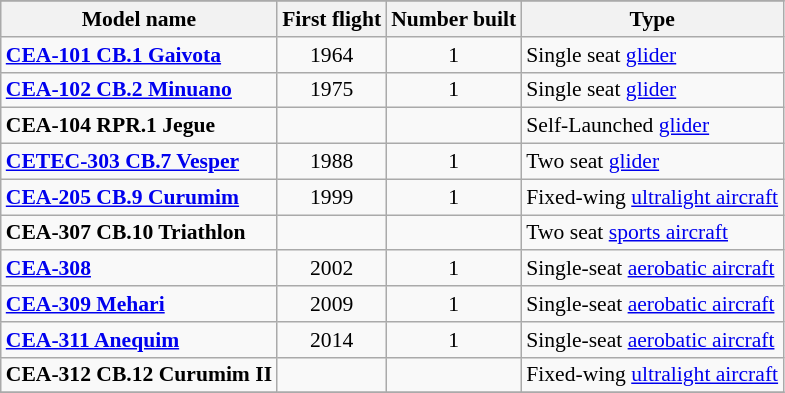<table class="wikitable" align=center style="font-size:90%;">
<tr>
</tr>
<tr style="background:#efefef;">
<th>Model name</th>
<th>First flight</th>
<th>Number built</th>
<th>Type</th>
</tr>
<tr>
<td align=left><strong><a href='#'>CEA-101 CB.1 Gaivota</a></strong></td>
<td align=center>1964</td>
<td align=center>1</td>
<td align=left>Single seat <a href='#'>glider</a></td>
</tr>
<tr>
<td align=left><strong><a href='#'>CEA-102 CB.2 Minuano</a></strong></td>
<td align=center>1975</td>
<td align=center>1</td>
<td align=left>Single seat <a href='#'>glider</a></td>
</tr>
<tr>
<td align=left><strong>CEA-104 RPR.1 Jegue</strong></td>
<td align=center></td>
<td align=center></td>
<td align=left>Self-Launched <a href='#'>glider</a></td>
</tr>
<tr>
<td align=left><strong><a href='#'>CETEC-303 CB.7 Vesper</a></strong></td>
<td align=center>1988</td>
<td align=center>1</td>
<td align=left>Two seat <a href='#'>glider</a></td>
</tr>
<tr>
<td align=left><strong><a href='#'>CEA-205 CB.9 Curumim</a></strong></td>
<td align=center>1999</td>
<td align=center>1</td>
<td align=left>Fixed-wing <a href='#'>ultralight aircraft</a></td>
</tr>
<tr>
<td align=left><strong>CEA-307 CB.10 Triathlon</strong></td>
<td align=center></td>
<td align=center></td>
<td align=left>Two seat <a href='#'>sports aircraft</a></td>
</tr>
<tr>
<td align=left><strong><a href='#'>CEA-308</a></strong></td>
<td align=center>2002</td>
<td align=center>1</td>
<td align=left>Single-seat <a href='#'>aerobatic aircraft</a></td>
</tr>
<tr>
<td align=left><strong><a href='#'>CEA-309 Mehari</a></strong></td>
<td align=center>2009</td>
<td align=center>1</td>
<td align=left>Single-seat <a href='#'>aerobatic aircraft</a></td>
</tr>
<tr>
<td align=left><strong><a href='#'>CEA-311 Anequim</a></strong></td>
<td align=center>2014</td>
<td align=center>1</td>
<td align=left>Single-seat <a href='#'>aerobatic aircraft</a></td>
</tr>
<tr>
<td align=left><strong>CEA-312 CB.12 Curumim II</strong></td>
<td align=center></td>
<td align=center></td>
<td align=left>Fixed-wing <a href='#'>ultralight aircraft</a></td>
</tr>
<tr>
</tr>
</table>
